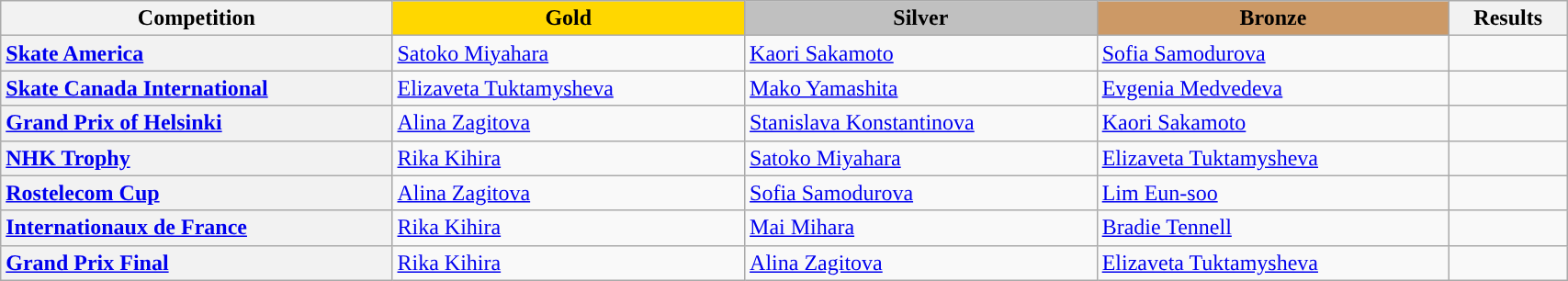<table class="wikitable unsortable" style="text-align:left; width:90%">
<tr>
<th scope="col" style="text-align:center; width:25%;">Competition</th>
<td scope="col" style="text-align:center; width:22.5%; background:gold"><strong>Gold</strong></td>
<td scope="col" style="text-align:center; width:22.5%; background:silver"><strong>Silver</strong></td>
<td scope="col" style="text-align:center; width:22.5%; background:#c96"><strong>Bronze</strong></td>
<th scope="col" style="text-align:center; width:7.5%;">Results</th>
</tr>
<tr>
<th scope="row" style="text-align:left"> <a href='#'>Skate America</a></th>
<td> <a href='#'>Satoko Miyahara</a></td>
<td> <a href='#'>Kaori Sakamoto</a></td>
<td> <a href='#'>Sofia Samodurova</a></td>
<td></td>
</tr>
<tr>
<th scope="row" style="text-align:left"> <a href='#'>Skate Canada International</a></th>
<td> <a href='#'>Elizaveta Tuktamysheva</a></td>
<td> <a href='#'>Mako Yamashita</a></td>
<td> <a href='#'>Evgenia Medvedeva</a></td>
<td></td>
</tr>
<tr>
<th scope="row" style="text-align:left"> <a href='#'>Grand Prix of Helsinki</a></th>
<td> <a href='#'>Alina Zagitova</a></td>
<td> <a href='#'>Stanislava Konstantinova</a></td>
<td> <a href='#'>Kaori Sakamoto</a></td>
<td></td>
</tr>
<tr>
<th scope="row" style="text-align:left"> <a href='#'>NHK Trophy</a></th>
<td> <a href='#'>Rika Kihira</a></td>
<td> <a href='#'>Satoko Miyahara</a></td>
<td> <a href='#'>Elizaveta Tuktamysheva</a></td>
<td></td>
</tr>
<tr>
<th scope="row" style="text-align:left"> <a href='#'>Rostelecom Cup</a></th>
<td> <a href='#'>Alina Zagitova</a></td>
<td> <a href='#'>Sofia Samodurova</a></td>
<td> <a href='#'>Lim Eun-soo</a></td>
<td></td>
</tr>
<tr>
<th scope="row" style="text-align:left"> <a href='#'>Internationaux de France</a></th>
<td> <a href='#'>Rika Kihira</a></td>
<td> <a href='#'>Mai Mihara</a></td>
<td> <a href='#'>Bradie Tennell</a></td>
<td></td>
</tr>
<tr>
<th scope="row" style="text-align:left"> <a href='#'>Grand Prix Final</a></th>
<td> <a href='#'>Rika Kihira</a></td>
<td> <a href='#'>Alina Zagitova</a></td>
<td> <a href='#'>Elizaveta Tuktamysheva</a></td>
<td></td>
</tr>
</table>
